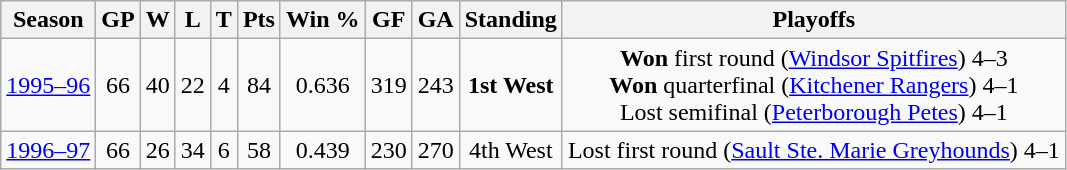<table class="wikitable" style="text-align:center">
<tr>
<th>Season</th>
<th>GP</th>
<th>W</th>
<th>L</th>
<th>T</th>
<th>Pts</th>
<th>Win %</th>
<th>GF</th>
<th>GA</th>
<th>Standing</th>
<th>Playoffs</th>
</tr>
<tr>
<td><a href='#'>1995–96</a></td>
<td>66</td>
<td>40</td>
<td>22</td>
<td>4</td>
<td>84</td>
<td>0.636</td>
<td>319</td>
<td>243</td>
<td><strong>1st West</strong></td>
<td><strong>Won</strong> first round (<a href='#'>Windsor Spitfires</a>) 4–3<br><strong>Won</strong> quarterfinal (<a href='#'>Kitchener Rangers</a>) 4–1<br>Lost semifinal (<a href='#'>Peterborough Petes</a>) 4–1</td>
</tr>
<tr>
<td><a href='#'>1996–97</a></td>
<td>66</td>
<td>26</td>
<td>34</td>
<td>6</td>
<td>58</td>
<td>0.439</td>
<td>230</td>
<td>270</td>
<td>4th West</td>
<td>Lost first round (<a href='#'>Sault Ste. Marie Greyhounds</a>) 4–1</td>
</tr>
</table>
